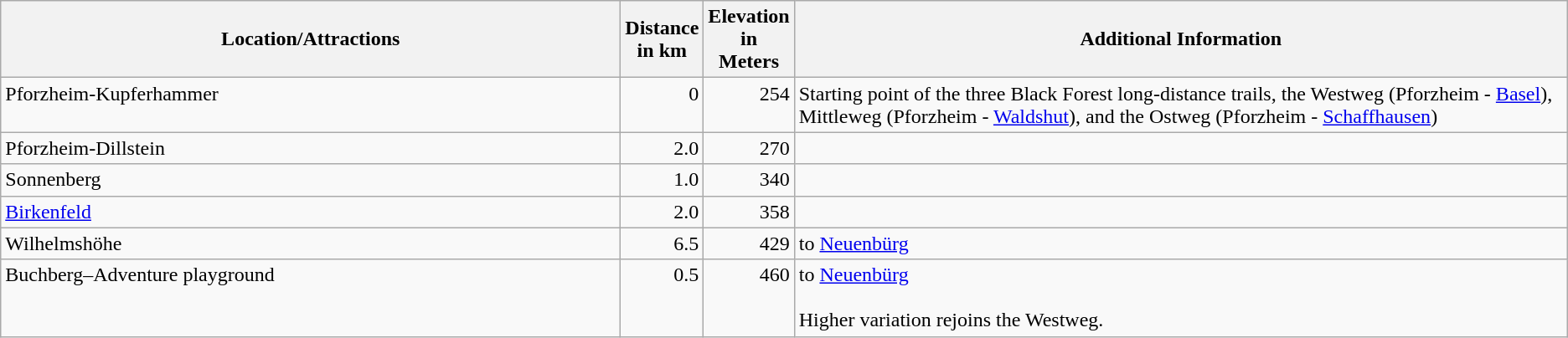<table class="wikitable">
<tr>
<th width="40%">Location/Attractions</th>
<th width="5%">Distance in km</th>
<th width="5%">Elevation in Meters</th>
<th width="50%">Additional Information</th>
</tr>
<tr valign="top">
<td>Pforzheim-Kupferhammer</td>
<td align="right">0</td>
<td align="right">254</td>
<td>Starting point of the three Black Forest long-distance trails, the Westweg (Pforzheim - <a href='#'>Basel</a>), Mittleweg (Pforzheim - <a href='#'>Waldshut</a>), and the Ostweg (Pforzheim - <a href='#'>Schaffhausen</a>)</td>
</tr>
<tr valign="top">
<td>Pforzheim-Dillstein</td>
<td align="right">2.0</td>
<td align="right">270</td>
<td></td>
</tr>
<tr valign="top">
<td>Sonnenberg</td>
<td align="right">1.0</td>
<td align="right">340</td>
<td></td>
</tr>
<tr valign="top">
<td><a href='#'>Birkenfeld</a></td>
<td align="right">2.0</td>
<td align="right">358</td>
<td></td>
</tr>
<tr valign="top">
<td>Wilhelmshöhe</td>
<td align="right">6.5</td>
<td align="right">429</td>
<td>to <a href='#'>Neuenbürg</a></td>
</tr>
<tr valign="top">
<td>Buchberg–Adventure playground</td>
<td align="right">0.5</td>
<td align="right">460</td>
<td>to <a href='#'>Neuenbürg</a><br><br>Higher variation rejoins the Westweg.</td>
</tr>
</table>
